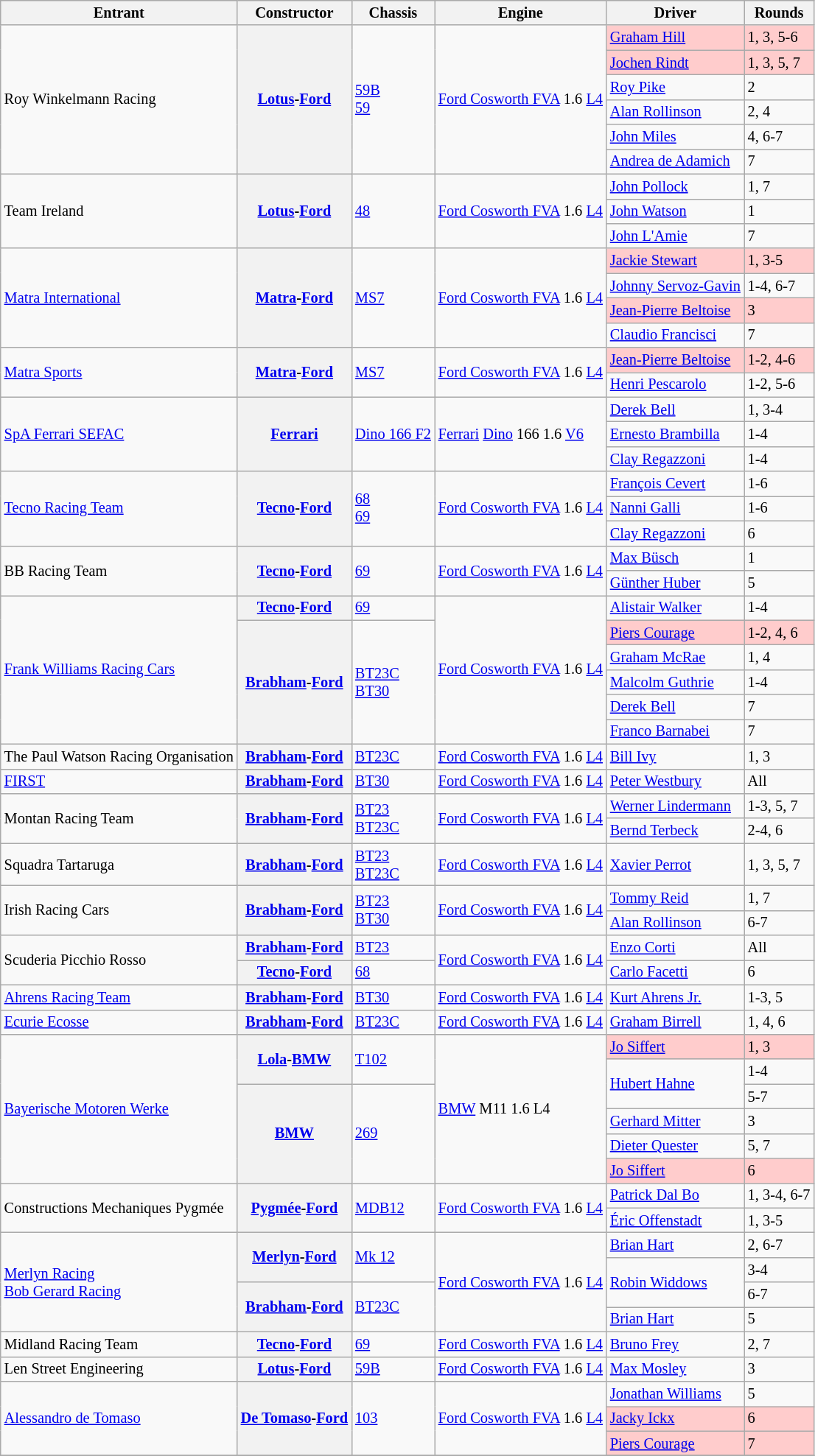<table class="wikitable" style="font-size: 85%">
<tr>
<th>Entrant</th>
<th>Constructor</th>
<th>Chassis</th>
<th>Engine</th>
<th>Driver</th>
<th>Rounds</th>
</tr>
<tr>
<td rowspan=6> Roy Winkelmann Racing</td>
<th rowspan=6><a href='#'>Lotus</a>-<a href='#'>Ford</a></th>
<td rowspan=6><a href='#'>59B</a><br><a href='#'>59</a></td>
<td rowspan=6><a href='#'>Ford Cosworth FVA</a> 1.6 <a href='#'>L4</a></td>
<td style="background:#fcc;"> <a href='#'>Graham Hill</a></td>
<td style="background:#fcc;">1, 3, 5-6</td>
</tr>
<tr>
<td style="background:#fcc;"> <a href='#'>Jochen Rindt</a></td>
<td style="background:#fcc;">1, 3, 5, 7</td>
</tr>
<tr>
<td> <a href='#'>Roy Pike</a></td>
<td>2</td>
</tr>
<tr>
<td> <a href='#'>Alan Rollinson</a></td>
<td>2, 4</td>
</tr>
<tr>
<td> <a href='#'>John Miles</a></td>
<td>4, 6-7</td>
</tr>
<tr>
<td> <a href='#'>Andrea de Adamich</a></td>
<td>7</td>
</tr>
<tr>
<td rowspan=3> Team Ireland</td>
<th rowspan=3><a href='#'>Lotus</a>-<a href='#'>Ford</a></th>
<td rowspan=3><a href='#'>48</a></td>
<td rowspan=3><a href='#'>Ford Cosworth FVA</a> 1.6 <a href='#'>L4</a></td>
<td> <a href='#'>John Pollock</a></td>
<td>1, 7</td>
</tr>
<tr>
<td> <a href='#'>John Watson</a></td>
<td>1</td>
</tr>
<tr>
<td> <a href='#'>John L'Amie</a></td>
<td>7</td>
</tr>
<tr>
<td rowspan=4> <a href='#'>Matra International</a></td>
<th rowspan=4><a href='#'>Matra</a>-<a href='#'>Ford</a></th>
<td rowspan=4><a href='#'>MS7</a></td>
<td rowspan=4><a href='#'>Ford Cosworth FVA</a> 1.6 <a href='#'>L4</a></td>
<td style="background:#fcc;"> <a href='#'>Jackie Stewart</a></td>
<td style="background:#fcc;">1, 3-5</td>
</tr>
<tr>
<td> <a href='#'>Johnny Servoz-Gavin</a></td>
<td>1-4, 6-7</td>
</tr>
<tr>
<td style="background:#fcc;"> <a href='#'>Jean-Pierre Beltoise</a></td>
<td style="background:#fcc;">3</td>
</tr>
<tr>
<td> <a href='#'>Claudio Francisci</a></td>
<td>7</td>
</tr>
<tr>
<td rowspan=2> <a href='#'>Matra Sports</a></td>
<th rowspan=2><a href='#'>Matra</a>-<a href='#'>Ford</a></th>
<td rowspan=2><a href='#'>MS7</a></td>
<td rowspan=2><a href='#'>Ford Cosworth FVA</a> 1.6 <a href='#'>L4</a></td>
<td style="background:#fcc;"> <a href='#'>Jean-Pierre Beltoise</a></td>
<td style="background:#fcc;">1-2, 4-6</td>
</tr>
<tr>
<td> <a href='#'>Henri Pescarolo</a></td>
<td>1-2, 5-6</td>
</tr>
<tr>
<td rowspan=3> <a href='#'>SpA Ferrari SEFAC</a></td>
<th rowspan=3><a href='#'>Ferrari</a></th>
<td rowspan=3><a href='#'>Dino 166 F2</a></td>
<td rowspan=3><a href='#'>Ferrari</a> <a href='#'>Dino</a> 166 1.6 <a href='#'>V6</a></td>
<td> <a href='#'>Derek Bell</a></td>
<td>1, 3-4</td>
</tr>
<tr>
<td> <a href='#'>Ernesto Brambilla</a></td>
<td>1-4</td>
</tr>
<tr>
<td> <a href='#'>Clay Regazzoni</a></td>
<td>1-4</td>
</tr>
<tr>
<td rowspan=3> <a href='#'>Tecno Racing Team</a></td>
<th rowspan=3><a href='#'>Tecno</a>-<a href='#'>Ford</a></th>
<td rowspan=3><a href='#'>68</a><br><a href='#'>69</a></td>
<td rowspan=3><a href='#'>Ford Cosworth FVA</a> 1.6 <a href='#'>L4</a></td>
<td> <a href='#'>François Cevert</a></td>
<td>1-6</td>
</tr>
<tr>
<td> <a href='#'>Nanni Galli</a></td>
<td>1-6</td>
</tr>
<tr>
<td> <a href='#'>Clay Regazzoni</a></td>
<td>6</td>
</tr>
<tr>
<td rowspan=2> BB Racing Team</td>
<th rowspan=2><a href='#'>Tecno</a>-<a href='#'>Ford</a></th>
<td rowspan=2><a href='#'>69</a></td>
<td rowspan=2><a href='#'>Ford Cosworth FVA</a> 1.6 <a href='#'>L4</a></td>
<td> <a href='#'>Max Büsch</a></td>
<td>1</td>
</tr>
<tr>
<td> <a href='#'>Günther Huber</a></td>
<td>5</td>
</tr>
<tr>
<td rowspan=6> <a href='#'>Frank Williams Racing Cars</a></td>
<th><a href='#'>Tecno</a>-<a href='#'>Ford</a></th>
<td><a href='#'>69</a></td>
<td rowspan=6><a href='#'>Ford Cosworth FVA</a> 1.6 <a href='#'>L4</a></td>
<td> <a href='#'>Alistair Walker</a></td>
<td>1-4</td>
</tr>
<tr>
<th rowspan=5><a href='#'>Brabham</a>-<a href='#'>Ford</a></th>
<td rowspan=5><a href='#'>BT23C</a><br><a href='#'>BT30</a></td>
<td style="background:#fcc;"> <a href='#'>Piers Courage</a></td>
<td style="background:#fcc;">1-2, 4, 6</td>
</tr>
<tr>
<td> <a href='#'>Graham McRae</a></td>
<td>1, 4</td>
</tr>
<tr>
<td> <a href='#'>Malcolm Guthrie</a></td>
<td>1-4</td>
</tr>
<tr>
<td> <a href='#'>Derek Bell</a></td>
<td>7</td>
</tr>
<tr>
<td> <a href='#'>Franco Barnabei</a></td>
<td>7</td>
</tr>
<tr>
<td> The Paul Watson Racing Organisation</td>
<th><a href='#'>Brabham</a>-<a href='#'>Ford</a></th>
<td><a href='#'>BT23C</a></td>
<td><a href='#'>Ford Cosworth FVA</a> 1.6 <a href='#'>L4</a></td>
<td> <a href='#'>Bill Ivy</a></td>
<td>1, 3</td>
</tr>
<tr>
<td> <a href='#'>FIRST</a></td>
<th><a href='#'>Brabham</a>-<a href='#'>Ford</a></th>
<td><a href='#'>BT30</a></td>
<td><a href='#'>Ford Cosworth FVA</a> 1.6 <a href='#'>L4</a></td>
<td> <a href='#'>Peter Westbury</a></td>
<td>All</td>
</tr>
<tr>
<td rowspan=2> Montan Racing Team</td>
<th rowspan=2><a href='#'>Brabham</a>-<a href='#'>Ford</a></th>
<td rowspan=2><a href='#'>BT23</a><br><a href='#'>BT23C</a></td>
<td rowspan=2><a href='#'>Ford Cosworth FVA</a> 1.6 <a href='#'>L4</a></td>
<td> <a href='#'>Werner Lindermann</a></td>
<td>1-3, 5, 7</td>
</tr>
<tr>
<td> <a href='#'>Bernd Terbeck</a></td>
<td>2-4, 6</td>
</tr>
<tr>
<td> Squadra Tartaruga</td>
<th><a href='#'>Brabham</a>-<a href='#'>Ford</a></th>
<td><a href='#'>BT23</a><br><a href='#'>BT23C</a></td>
<td><a href='#'>Ford Cosworth FVA</a> 1.6 <a href='#'>L4</a></td>
<td> <a href='#'>Xavier Perrot</a></td>
<td>1, 3, 5, 7</td>
</tr>
<tr>
<td rowspan=2> Irish Racing Cars</td>
<th rowspan=2><a href='#'>Brabham</a>-<a href='#'>Ford</a></th>
<td rowspan=2><a href='#'>BT23</a><br><a href='#'>BT30</a></td>
<td rowspan=2><a href='#'>Ford Cosworth FVA</a> 1.6 <a href='#'>L4</a></td>
<td> <a href='#'>Tommy Reid</a></td>
<td>1, 7</td>
</tr>
<tr>
<td> <a href='#'>Alan Rollinson</a></td>
<td>6-7</td>
</tr>
<tr>
<td rowspan=2> Scuderia Picchio Rosso</td>
<th><a href='#'>Brabham</a>-<a href='#'>Ford</a></th>
<td><a href='#'>BT23</a></td>
<td rowspan=2><a href='#'>Ford Cosworth FVA</a> 1.6 <a href='#'>L4</a></td>
<td> <a href='#'>Enzo Corti</a></td>
<td>All</td>
</tr>
<tr>
<th><a href='#'>Tecno</a>-<a href='#'>Ford</a></th>
<td><a href='#'>68</a></td>
<td> <a href='#'>Carlo Facetti</a></td>
<td>6</td>
</tr>
<tr>
<td> <a href='#'>Ahrens Racing Team</a></td>
<th><a href='#'>Brabham</a>-<a href='#'>Ford</a></th>
<td><a href='#'>BT30</a></td>
<td><a href='#'>Ford Cosworth FVA</a> 1.6 <a href='#'>L4</a></td>
<td> <a href='#'>Kurt Ahrens Jr.</a></td>
<td>1-3, 5</td>
</tr>
<tr>
<td> <a href='#'>Ecurie Ecosse</a></td>
<th><a href='#'>Brabham</a>-<a href='#'>Ford</a></th>
<td><a href='#'>BT23C</a></td>
<td><a href='#'>Ford Cosworth FVA</a> 1.6 <a href='#'>L4</a></td>
<td> <a href='#'>Graham Birrell</a></td>
<td>1, 4, 6</td>
</tr>
<tr>
<td rowspan=6> <a href='#'>Bayerische Motoren Werke</a></td>
<th rowspan=2><a href='#'>Lola</a>-<a href='#'>BMW</a></th>
<td rowspan=2><a href='#'>T102</a></td>
<td rowspan=6><a href='#'>BMW</a> M11 1.6 L4</td>
<td style="background:#fcc;"> <a href='#'>Jo Siffert</a></td>
<td style="background:#fcc;">1, 3</td>
</tr>
<tr>
<td rowspan=2> <a href='#'>Hubert Hahne</a></td>
<td>1-4</td>
</tr>
<tr>
<th rowspan=4><a href='#'>BMW</a></th>
<td rowspan=4><a href='#'>269</a></td>
<td>5-7</td>
</tr>
<tr>
<td> <a href='#'>Gerhard Mitter</a></td>
<td>3</td>
</tr>
<tr>
<td> <a href='#'>Dieter Quester</a></td>
<td>5, 7</td>
</tr>
<tr>
<td style="background:#fcc;"> <a href='#'>Jo Siffert</a></td>
<td style="background:#fcc;">6</td>
</tr>
<tr>
<td rowspan=2> Constructions Mechaniques Pygmée</td>
<th rowspan=2><a href='#'>Pygmée</a>-<a href='#'>Ford</a></th>
<td rowspan=2><a href='#'>MDB12</a></td>
<td rowspan=2><a href='#'>Ford Cosworth FVA</a> 1.6 <a href='#'>L4</a></td>
<td> <a href='#'>Patrick Dal Bo</a></td>
<td>1, 3-4, 6-7</td>
</tr>
<tr>
<td> <a href='#'>Éric Offenstadt</a></td>
<td>1, 3-5</td>
</tr>
<tr>
<td rowspan=4> <a href='#'>Merlyn Racing</a><br> <a href='#'>Bob Gerard Racing</a></td>
<th rowspan=2><a href='#'>Merlyn</a>-<a href='#'>Ford</a></th>
<td rowspan=2><a href='#'>Mk 12</a></td>
<td rowspan=4><a href='#'>Ford Cosworth FVA</a> 1.6 <a href='#'>L4</a></td>
<td> <a href='#'>Brian Hart</a></td>
<td>2, 6-7</td>
</tr>
<tr>
<td rowspan=2> <a href='#'>Robin Widdows</a></td>
<td>3-4</td>
</tr>
<tr>
<th rowspan=2><a href='#'>Brabham</a>-<a href='#'>Ford</a></th>
<td rowspan=2><a href='#'>BT23C</a></td>
<td>6-7</td>
</tr>
<tr>
<td> <a href='#'>Brian Hart</a></td>
<td>5</td>
</tr>
<tr>
<td> Midland Racing Team</td>
<th><a href='#'>Tecno</a>-<a href='#'>Ford</a></th>
<td><a href='#'>69</a></td>
<td><a href='#'>Ford Cosworth FVA</a> 1.6 <a href='#'>L4</a></td>
<td> <a href='#'>Bruno Frey</a></td>
<td>2, 7</td>
</tr>
<tr>
<td> Len Street Engineering</td>
<th><a href='#'>Lotus</a>-<a href='#'>Ford</a></th>
<td><a href='#'>59B</a></td>
<td><a href='#'>Ford Cosworth FVA</a> 1.6 <a href='#'>L4</a></td>
<td> <a href='#'>Max Mosley</a></td>
<td>3</td>
</tr>
<tr>
<td rowspan=3> <a href='#'>Alessandro de Tomaso</a></td>
<th rowspan=3><a href='#'>De Tomaso</a>-<a href='#'>Ford</a></th>
<td rowspan=3><a href='#'>103</a></td>
<td rowspan=3><a href='#'>Ford Cosworth FVA</a> 1.6 <a href='#'>L4</a></td>
<td> <a href='#'>Jonathan Williams</a></td>
<td>5</td>
</tr>
<tr>
<td style="background:#fcc;"> <a href='#'>Jacky Ickx</a></td>
<td style="background:#fcc;">6</td>
</tr>
<tr>
<td style="background:#fcc;"> <a href='#'>Piers Courage</a></td>
<td style="background:#fcc;">7</td>
</tr>
<tr>
</tr>
</table>
